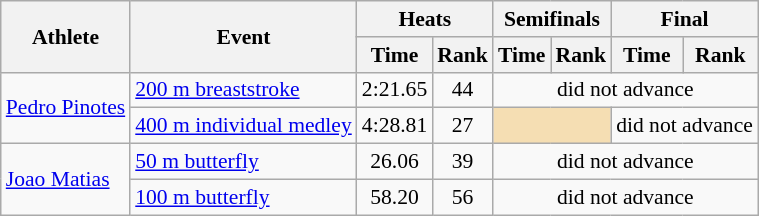<table class=wikitable style="font-size:90%">
<tr>
<th rowspan="2">Athlete</th>
<th rowspan="2">Event</th>
<th colspan="2">Heats</th>
<th colspan="2">Semifinals</th>
<th colspan="2">Final</th>
</tr>
<tr>
<th>Time</th>
<th>Rank</th>
<th>Time</th>
<th>Rank</th>
<th>Time</th>
<th>Rank</th>
</tr>
<tr>
<td rowspan="2"><a href='#'>Pedro Pinotes</a></td>
<td><a href='#'>200 m breaststroke</a></td>
<td align=center>2:21.65</td>
<td align=center>44</td>
<td align=center colspan=4>did not advance</td>
</tr>
<tr>
<td><a href='#'>400 m individual medley</a></td>
<td align=center>4:28.81</td>
<td align=center>27</td>
<td colspan= 2 bgcolor="wheat"></td>
<td align=center colspan=2>did not advance</td>
</tr>
<tr>
<td rowspan="2"><a href='#'>Joao Matias</a></td>
<td><a href='#'>50 m butterfly</a></td>
<td align=center>26.06</td>
<td align=center>39</td>
<td align=center colspan=4>did not advance</td>
</tr>
<tr>
<td><a href='#'>100 m butterfly</a></td>
<td align=center>58.20</td>
<td align=center>56</td>
<td align=center colspan=4>did not advance</td>
</tr>
</table>
